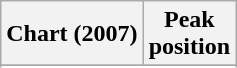<table class="wikitable sortable">
<tr>
<th>Chart (2007)</th>
<th>Peak<br>position</th>
</tr>
<tr>
</tr>
<tr>
</tr>
</table>
